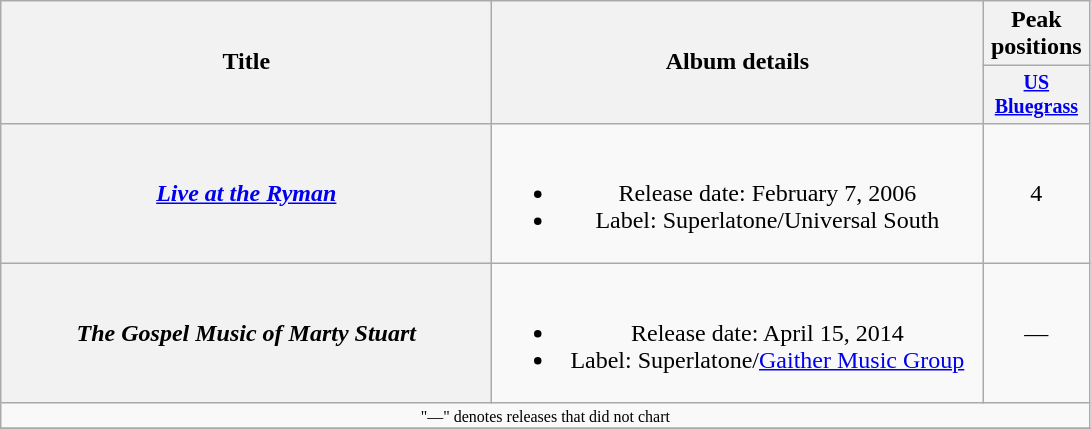<table class="wikitable plainrowheaders" style="text-align:center;">
<tr>
<th rowspan="2" style="width:20em;">Title</th>
<th rowspan="2" style="width:20em;">Album details</th>
<th colspan="1">Peak positions</th>
</tr>
<tr style="font-size:smaller;">
<th width="65"><a href='#'>US Bluegrass</a></th>
</tr>
<tr>
<th scope="row"><em><a href='#'>Live at the Ryman</a></em></th>
<td><br><ul><li>Release date: February 7, 2006</li><li>Label: Superlatone/Universal South</li></ul></td>
<td>4</td>
</tr>
<tr>
<th scope="row"><em>The Gospel Music of Marty Stuart</em></th>
<td><br><ul><li>Release date: April 15, 2014</li><li>Label: Superlatone/<a href='#'>Gaither Music Group</a></li></ul></td>
<td>—</td>
</tr>
<tr>
<td colspan="4" style="font-size: 8pt">"—" denotes releases that did not chart</td>
</tr>
<tr>
</tr>
</table>
